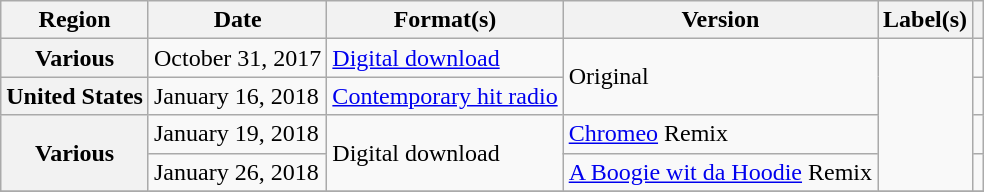<table class="wikitable plainrowheaders">
<tr>
<th scope="col">Region</th>
<th scope="col">Date</th>
<th scope="col">Format(s)</th>
<th scope="col">Version</th>
<th scope="col">Label(s)</th>
<th scope="col"></th>
</tr>
<tr>
<th scope="row">Various</th>
<td>October 31, 2017</td>
<td><a href='#'>Digital download</a></td>
<td rowspan="2">Original</td>
<td rowspan="4"></td>
<td style="text-align:center;"></td>
</tr>
<tr>
<th scope="row">United States</th>
<td>January 16, 2018</td>
<td><a href='#'>Contemporary hit radio</a></td>
<td style="text-align:center;"></td>
</tr>
<tr>
<th scope="row" rowspan="2">Various</th>
<td>January 19, 2018</td>
<td rowspan="2">Digital download</td>
<td><a href='#'>Chromeo</a> Remix</td>
<td style="text-align:center;"></td>
</tr>
<tr>
<td>January 26, 2018</td>
<td><a href='#'>A Boogie wit da Hoodie</a> Remix</td>
<td style="text-align:center;"></td>
</tr>
<tr>
</tr>
</table>
